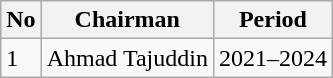<table class="wikitable">
<tr>
<th>No</th>
<th>Chairman</th>
<th>Period</th>
</tr>
<tr>
<td>1</td>
<td>Ahmad Tajuddin</td>
<td>2021–2024</td>
</tr>
</table>
